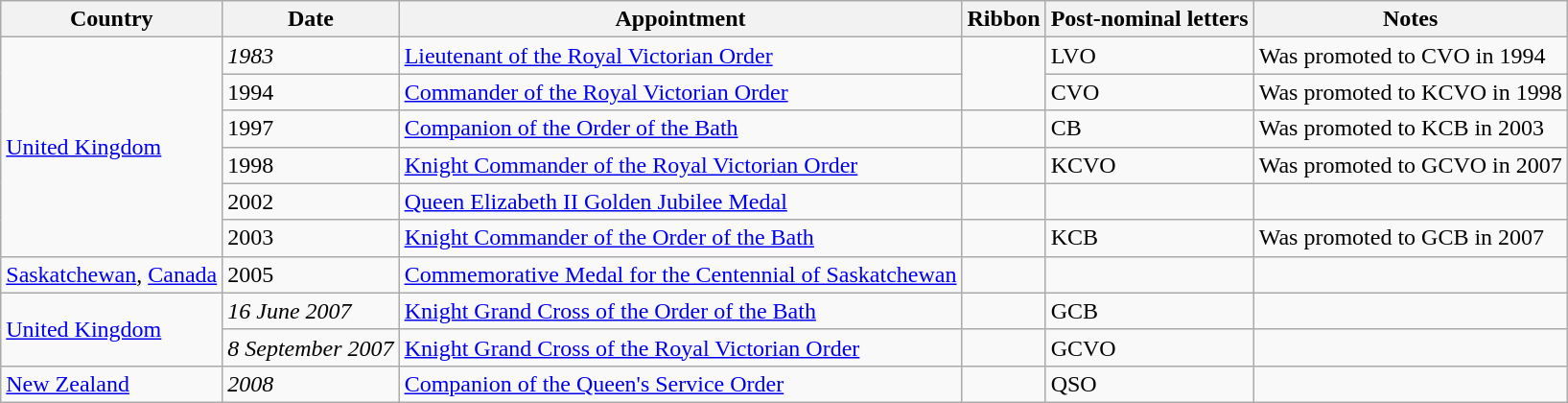<table class="wikitable sortable">
<tr>
<th>Country</th>
<th>Date</th>
<th>Appointment</th>
<th>Ribbon</th>
<th>Post-nominal letters</th>
<th>Notes</th>
</tr>
<tr>
<td rowspan="6"><a href='#'>United Kingdom</a></td>
<td><em>1983</em></td>
<td><a href='#'>Lieutenant of the Royal Victorian Order</a></td>
<td rowspan="2"></td>
<td>LVO</td>
<td>Was promoted to CVO in 1994</td>
</tr>
<tr>
<td>1994</td>
<td><a href='#'>Commander of the Royal Victorian Order</a></td>
<td>CVO</td>
<td>Was promoted to KCVO in 1998</td>
</tr>
<tr>
<td>1997</td>
<td><a href='#'>Companion of the Order of the Bath</a></td>
<td></td>
<td>CB</td>
<td>Was promoted to KCB in 2003</td>
</tr>
<tr>
<td>1998</td>
<td><a href='#'>Knight Commander of the Royal Victorian Order</a></td>
<td></td>
<td>KCVO</td>
<td>Was promoted to GCVO in 2007</td>
</tr>
<tr>
<td>2002</td>
<td><a href='#'>Queen Elizabeth II Golden Jubilee Medal</a></td>
<td></td>
<td></td>
<td></td>
</tr>
<tr>
<td>2003</td>
<td><a href='#'>Knight Commander of the Order of the Bath</a></td>
<td></td>
<td>KCB</td>
<td>Was promoted to GCB in 2007</td>
</tr>
<tr>
<td><a href='#'>Saskatchewan</a>, <a href='#'>Canada</a></td>
<td>2005</td>
<td><a href='#'>Commemorative Medal for the Centennial of Saskatchewan</a></td>
<td></td>
<td></td>
<td></td>
</tr>
<tr>
<td rowspan="2"><a href='#'>United Kingdom</a></td>
<td><em>16 June 2007</em></td>
<td><a href='#'>Knight Grand Cross of the Order of the Bath</a></td>
<td></td>
<td>GCB</td>
<td></td>
</tr>
<tr>
<td><em>8 September 2007</em></td>
<td><a href='#'>Knight Grand Cross of the Royal Victorian Order</a></td>
<td></td>
<td>GCVO</td>
<td></td>
</tr>
<tr>
<td><a href='#'>New Zealand</a></td>
<td><em>2008</em></td>
<td><a href='#'>Companion of the Queen's Service Order</a></td>
<td></td>
<td>QSO</td>
<td></td>
</tr>
</table>
